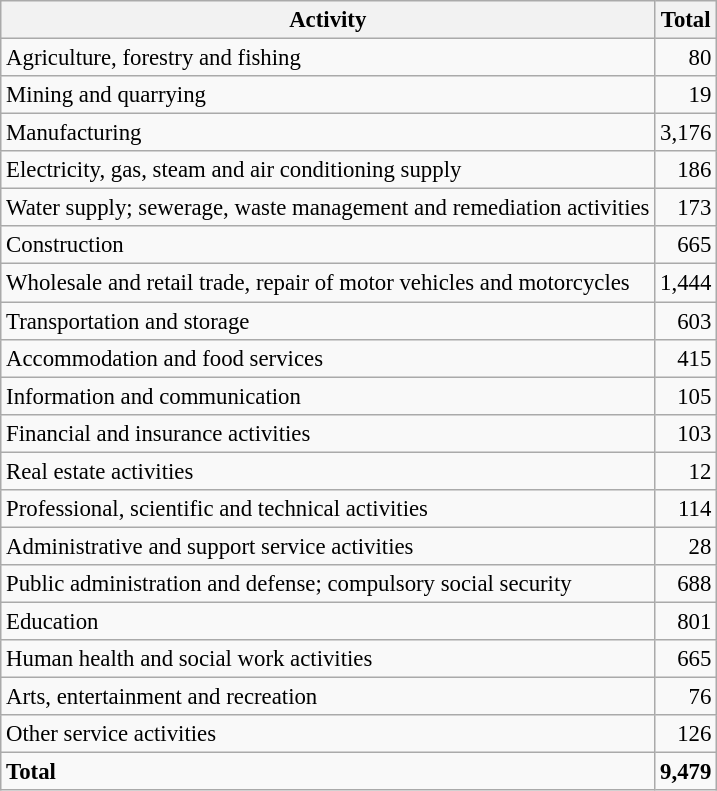<table class="wikitable sortable" style="font-size:95%;">
<tr>
<th>Activity</th>
<th>Total</th>
</tr>
<tr>
<td>Agriculture, forestry and fishing</td>
<td align="right">80</td>
</tr>
<tr>
<td>Mining and quarrying</td>
<td align="right">19</td>
</tr>
<tr>
<td>Manufacturing</td>
<td align="right">3,176</td>
</tr>
<tr>
<td>Electricity, gas, steam and air conditioning supply</td>
<td align="right">186</td>
</tr>
<tr>
<td>Water supply; sewerage, waste management and remediation activities</td>
<td align="right">173</td>
</tr>
<tr>
<td>Construction</td>
<td align="right">665</td>
</tr>
<tr>
<td>Wholesale and retail trade, repair of motor vehicles and motorcycles</td>
<td align="right">1,444</td>
</tr>
<tr>
<td>Transportation and storage</td>
<td align="right">603</td>
</tr>
<tr>
<td>Accommodation and food services</td>
<td align="right">415</td>
</tr>
<tr>
<td>Information and communication</td>
<td align="right">105</td>
</tr>
<tr>
<td>Financial and insurance activities</td>
<td align="right">103</td>
</tr>
<tr>
<td>Real estate activities</td>
<td align="right">12</td>
</tr>
<tr>
<td>Professional, scientific and technical activities</td>
<td align="right">114</td>
</tr>
<tr>
<td>Administrative and support service activities</td>
<td align="right">28</td>
</tr>
<tr>
<td>Public administration and defense; compulsory social security</td>
<td align="right">688</td>
</tr>
<tr>
<td>Education</td>
<td align="right">801</td>
</tr>
<tr>
<td>Human health and social work activities</td>
<td align="right">665</td>
</tr>
<tr>
<td>Arts, entertainment and recreation</td>
<td align="right">76</td>
</tr>
<tr>
<td>Other service activities</td>
<td align="right">126</td>
</tr>
<tr class="sortbottom">
<td><strong>Total</strong></td>
<td align="right"><strong>9,479</strong></td>
</tr>
</table>
